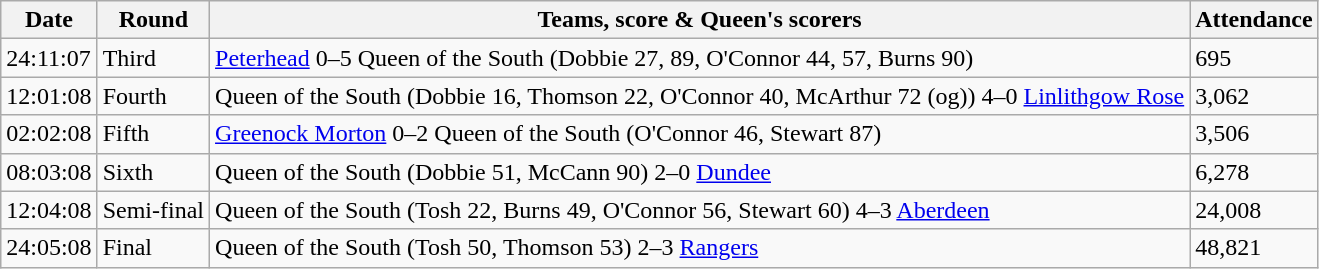<table class="wikitable">
<tr>
<th>Date</th>
<th>Round</th>
<th>Teams, score & Queen's scorers</th>
<th>Attendance</th>
</tr>
<tr>
<td>24:11:07</td>
<td>Third</td>
<td><a href='#'>Peterhead</a> 0–5 Queen of the South (Dobbie 27, 89, O'Connor 44, 57, Burns 90)</td>
<td>695</td>
</tr>
<tr>
<td>12:01:08</td>
<td>Fourth</td>
<td>Queen of the South (Dobbie 16, Thomson 22, O'Connor 40, McArthur 72 (og)) 4–0 <a href='#'>Linlithgow Rose</a></td>
<td>3,062</td>
</tr>
<tr>
<td>02:02:08</td>
<td>Fifth</td>
<td><a href='#'>Greenock Morton</a> 0–2 Queen of the South (O'Connor 46, Stewart 87)</td>
<td>3,506</td>
</tr>
<tr>
<td>08:03:08</td>
<td>Sixth</td>
<td>Queen of the South (Dobbie 51, McCann 90) 2–0 <a href='#'>Dundee</a></td>
<td>6,278</td>
</tr>
<tr>
<td>12:04:08</td>
<td>Semi-final</td>
<td>Queen of the South (Tosh 22, Burns 49, O'Connor 56, Stewart 60) 4–3 <a href='#'>Aberdeen</a></td>
<td>24,008</td>
</tr>
<tr>
<td>24:05:08</td>
<td>Final</td>
<td>Queen of the South (Tosh 50, Thomson 53) 2–3 <a href='#'>Rangers</a></td>
<td>48,821</td>
</tr>
</table>
